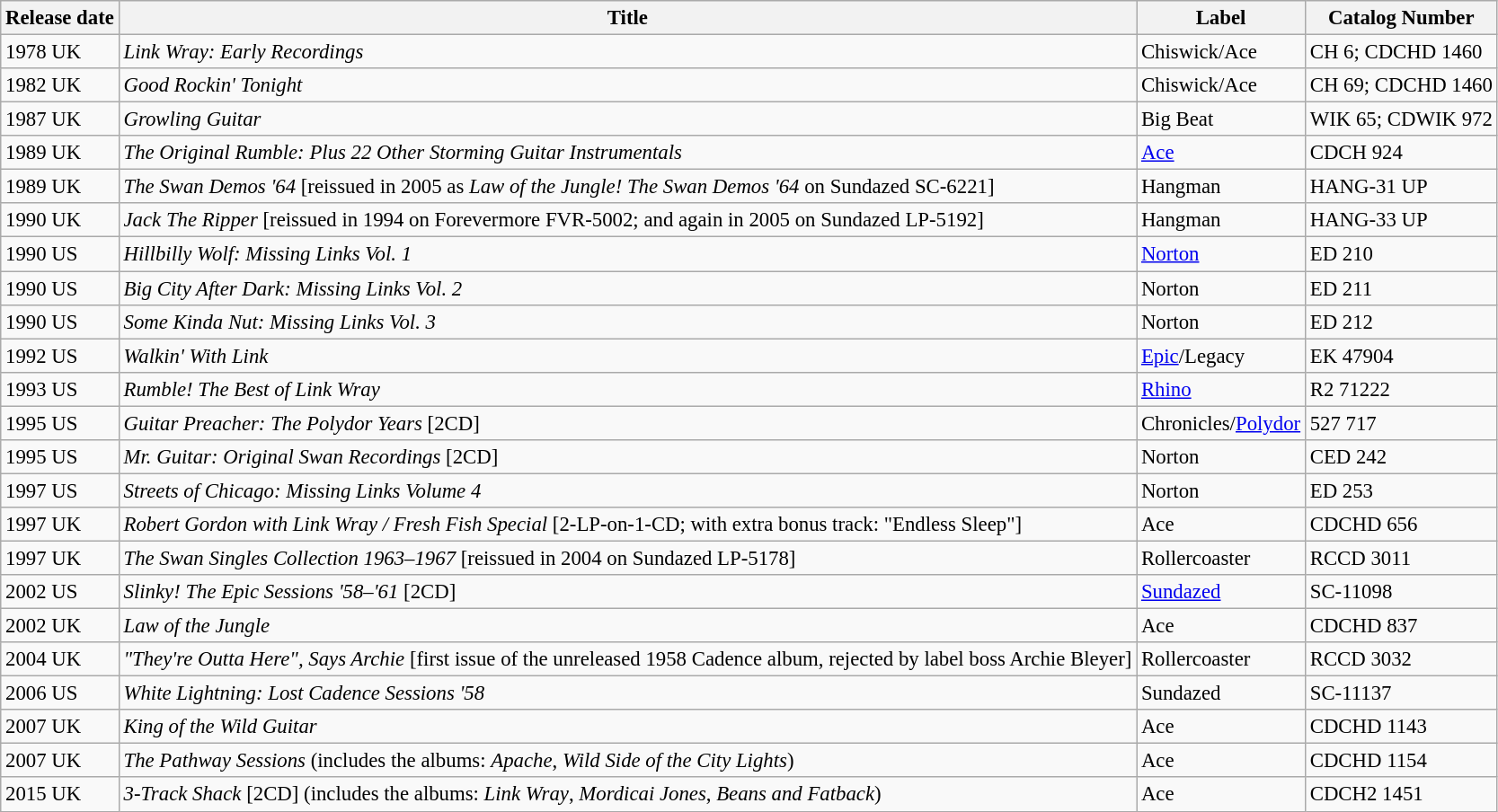<table class="wikitable" style="font-size:95%">
<tr>
<th>Release date</th>
<th>Title</th>
<th>Label</th>
<th>Catalog Number</th>
</tr>
<tr>
<td>1978 UK</td>
<td><em>Link Wray: Early Recordings</em></td>
<td>Chiswick/Ace</td>
<td>CH 6; CDCHD 1460</td>
</tr>
<tr>
<td>1982 UK</td>
<td><em>Good Rockin' Tonight</em></td>
<td>Chiswick/Ace</td>
<td>CH 69; CDCHD 1460</td>
</tr>
<tr>
<td>1987 UK</td>
<td><em>Growling Guitar</em></td>
<td>Big Beat</td>
<td>WIK 65; CDWIK 972</td>
</tr>
<tr>
<td>1989 UK</td>
<td><em>The Original Rumble: Plus 22 Other Storming Guitar Instrumentals</em></td>
<td><a href='#'>Ace</a></td>
<td>CDCH 924</td>
</tr>
<tr>
<td>1989 UK</td>
<td><em>The Swan Demos '64</em> [reissued in 2005 as <em>Law of the Jungle! The Swan Demos '64</em> on Sundazed SC-6221]</td>
<td>Hangman</td>
<td>HANG-31 UP</td>
</tr>
<tr>
<td>1990 UK</td>
<td><em>Jack The Ripper</em> [reissued in 1994 on Forevermore FVR-5002; and again in 2005 on Sundazed LP-5192]</td>
<td>Hangman</td>
<td>HANG-33 UP</td>
</tr>
<tr>
<td>1990 US</td>
<td><em>Hillbilly Wolf: Missing Links Vol. 1</em></td>
<td><a href='#'>Norton</a></td>
<td>ED 210</td>
</tr>
<tr>
<td>1990 US</td>
<td><em>Big City After Dark: Missing Links Vol. 2</em></td>
<td>Norton</td>
<td>ED 211</td>
</tr>
<tr>
<td>1990 US</td>
<td><em>Some Kinda Nut: Missing Links Vol. 3</em></td>
<td>Norton</td>
<td>ED 212</td>
</tr>
<tr>
<td>1992 US</td>
<td><em>Walkin' With Link</em></td>
<td><a href='#'>Epic</a>/Legacy</td>
<td>EK 47904</td>
</tr>
<tr>
<td>1993 US</td>
<td><em>Rumble! The Best of Link Wray</em></td>
<td><a href='#'>Rhino</a></td>
<td>R2 71222</td>
</tr>
<tr>
<td>1995 US</td>
<td><em>Guitar Preacher: The Polydor Years</em> [2CD]</td>
<td>Chronicles/<a href='#'>Polydor</a></td>
<td>527 717</td>
</tr>
<tr>
<td>1995 US</td>
<td><em>Mr. Guitar: Original Swan Recordings</em> [2CD]</td>
<td>Norton</td>
<td>CED 242</td>
</tr>
<tr>
<td>1997 US</td>
<td><em>Streets of Chicago: Missing Links Volume 4</em></td>
<td>Norton</td>
<td>ED 253</td>
</tr>
<tr>
<td>1997 UK</td>
<td><em>Robert Gordon with Link Wray / Fresh Fish Special</em> [2-LP-on-1-CD; with extra bonus track: "Endless Sleep"]</td>
<td>Ace</td>
<td>CDCHD 656</td>
</tr>
<tr>
<td>1997 UK</td>
<td><em>The Swan Singles Collection 1963–1967</em> [reissued in 2004 on Sundazed LP-5178]</td>
<td>Rollercoaster</td>
<td>RCCD 3011</td>
</tr>
<tr>
<td>2002 US</td>
<td><em>Slinky! The Epic Sessions '58–'61</em> [2CD]</td>
<td><a href='#'>Sundazed</a></td>
<td>SC-11098</td>
</tr>
<tr>
<td>2002 UK</td>
<td><em>Law of the Jungle</em></td>
<td>Ace</td>
<td>CDCHD 837</td>
</tr>
<tr>
<td>2004 UK</td>
<td><em>"They're Outta Here", Says Archie</em> [first issue of the unreleased 1958 Cadence album, rejected by label boss Archie Bleyer]</td>
<td>Rollercoaster</td>
<td>RCCD 3032</td>
</tr>
<tr>
<td>2006 US</td>
<td><em>White Lightning: Lost Cadence Sessions '58</em></td>
<td>Sundazed</td>
<td>SC-11137</td>
</tr>
<tr>
<td>2007 UK</td>
<td><em>King of the Wild Guitar </em></td>
<td>Ace</td>
<td>CDCHD 1143</td>
</tr>
<tr>
<td>2007 UK</td>
<td><em>The Pathway Sessions</em> (includes the albums: <em>Apache</em>, <em>Wild Side of the City Lights</em>)</td>
<td>Ace</td>
<td>CDCHD 1154</td>
</tr>
<tr>
<td>2015 UK</td>
<td><em>3-Track Shack</em> [2CD] (includes the albums: <em>Link Wray</em>, <em>Mordicai Jones</em>, <em>Beans and Fatback</em>)</td>
<td>Ace</td>
<td>CDCH2 1451</td>
</tr>
</table>
